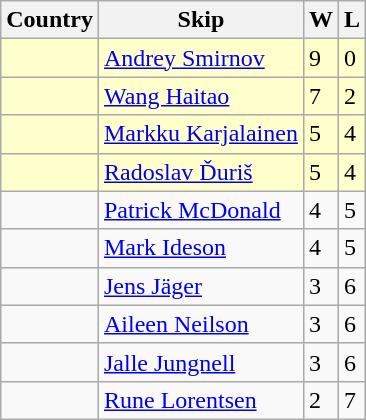<table class=wikitable>
<tr>
<th>Country</th>
<th>Skip</th>
<th>W</th>
<th>L</th>
</tr>
<tr bgcolor=#ffffcc>
<td></td>
<td><a href='#'>Andrey Smirnov</a></td>
<td>9</td>
<td>0</td>
</tr>
<tr bgcolor=#ffffcc>
<td></td>
<td><a href='#'>Wang Haitao</a></td>
<td>7</td>
<td>2</td>
</tr>
<tr bgcolor=#ffffcc>
<td></td>
<td><a href='#'>Markku Karjalainen</a></td>
<td>5</td>
<td>4</td>
</tr>
<tr bgcolor=#ffffcc>
<td></td>
<td><a href='#'>Radoslav Ďuriš</a></td>
<td>5</td>
<td>4</td>
</tr>
<tr>
<td></td>
<td><a href='#'>Patrick McDonald</a></td>
<td>4</td>
<td>5</td>
</tr>
<tr>
<td></td>
<td><a href='#'>Mark Ideson</a></td>
<td>4</td>
<td>5</td>
</tr>
<tr>
<td></td>
<td><a href='#'>Jens Jäger</a></td>
<td>3</td>
<td>6</td>
</tr>
<tr>
<td></td>
<td><a href='#'>Aileen Neilson</a></td>
<td>3</td>
<td>6</td>
</tr>
<tr>
<td></td>
<td><a href='#'>Jalle Jungnell</a></td>
<td>3</td>
<td>6</td>
</tr>
<tr>
<td></td>
<td><a href='#'>Rune Lorentsen</a></td>
<td>2</td>
<td>7</td>
</tr>
</table>
